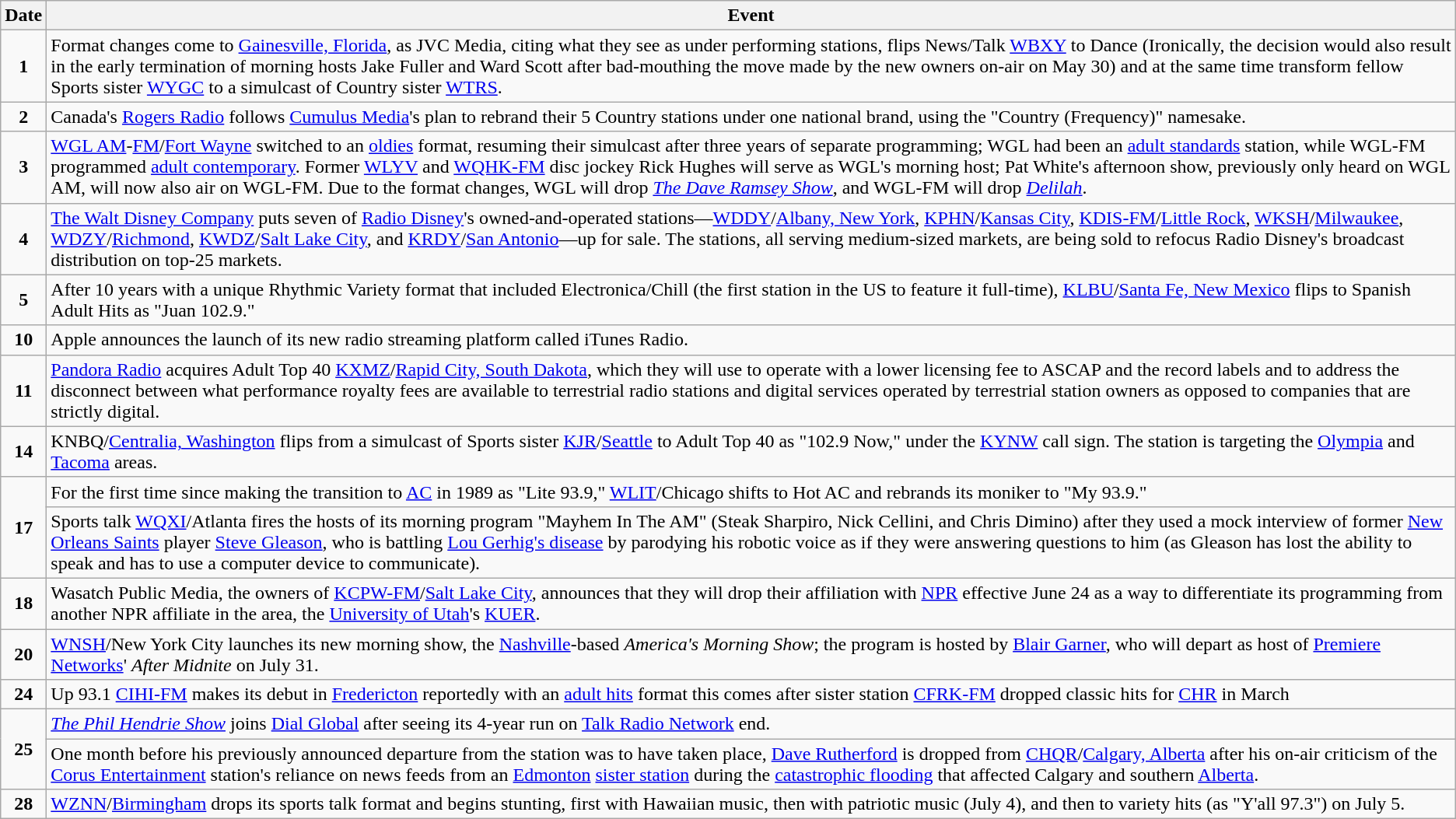<table class="wikitable">
<tr>
<th>Date</th>
<th>Event</th>
</tr>
<tr>
<td style="text-align:center;"><strong>1</strong></td>
<td>Format changes come to <a href='#'>Gainesville, Florida</a>, as JVC Media, citing what they see as under performing stations, flips News/Talk <a href='#'>WBXY</a> to Dance (Ironically, the decision would also result in the early termination of morning hosts Jake Fuller and Ward Scott after bad-mouthing the move made by the new owners on-air on May 30) and at the same time transform fellow Sports sister <a href='#'>WYGC</a> to a simulcast of Country sister <a href='#'>WTRS</a>.</td>
</tr>
<tr>
<td style="text-align:center;"><strong>2</strong></td>
<td>Canada's <a href='#'>Rogers Radio</a> follows <a href='#'>Cumulus Media</a>'s plan to rebrand their 5 Country stations under one national brand, using the "Country (Frequency)" namesake.</td>
</tr>
<tr>
<td style="text-align:center;"><strong>3</strong></td>
<td><a href='#'>WGL AM</a>-<a href='#'>FM</a>/<a href='#'>Fort Wayne</a> switched to an <a href='#'>oldies</a> format, resuming their simulcast after three years of separate programming; WGL had been an <a href='#'>adult standards</a> station, while WGL-FM programmed <a href='#'>adult contemporary</a>. Former <a href='#'>WLYV</a> and <a href='#'>WQHK-FM</a> disc jockey Rick Hughes will serve as WGL's morning host; Pat White's afternoon show, previously only heard on WGL AM, will now also air on WGL-FM. Due to the format changes, WGL will drop <em><a href='#'>The Dave Ramsey Show</a></em>, and WGL-FM will drop <em><a href='#'>Delilah</a></em>.</td>
</tr>
<tr>
<td style="text-align:center;"><strong>4</strong></td>
<td><a href='#'>The Walt Disney Company</a> puts seven of <a href='#'>Radio Disney</a>'s owned-and-operated stations—<a href='#'>WDDY</a>/<a href='#'>Albany, New York</a>, <a href='#'>KPHN</a>/<a href='#'>Kansas City</a>, <a href='#'>KDIS-FM</a>/<a href='#'>Little Rock</a>, <a href='#'>WKSH</a>/<a href='#'>Milwaukee</a>, <a href='#'>WDZY</a>/<a href='#'>Richmond</a>, <a href='#'>KWDZ</a>/<a href='#'>Salt Lake City</a>, and <a href='#'>KRDY</a>/<a href='#'>San Antonio</a>—up for sale. The stations, all serving medium-sized markets, are being sold to refocus Radio Disney's broadcast distribution on top-25 markets.</td>
</tr>
<tr>
<td style="text-align:center;"><strong>5</strong></td>
<td>After 10 years with a unique Rhythmic Variety format that included Electronica/Chill (the first station in the US to feature it full-time), <a href='#'>KLBU</a>/<a href='#'>Santa Fe, New Mexico</a> flips to Spanish Adult Hits as "Juan 102.9."</td>
</tr>
<tr>
<td style="text-align:center;"><strong>10</strong></td>
<td>Apple announces the launch of its new radio streaming platform called iTunes Radio.</td>
</tr>
<tr>
<td style="text-align:center;"><strong>11</strong></td>
<td><a href='#'>Pandora Radio</a> acquires Adult Top 40 <a href='#'>KXMZ</a>/<a href='#'>Rapid City, South Dakota</a>, which they will use to operate with a lower licensing fee to ASCAP and the record labels and to address the disconnect between what performance royalty fees are available to terrestrial radio stations and digital services operated by terrestrial station owners as opposed to companies that are strictly digital.</td>
</tr>
<tr>
<td style="text-align:center;"><strong>14</strong></td>
<td>KNBQ/<a href='#'>Centralia, Washington</a> flips from a simulcast of Sports sister <a href='#'>KJR</a>/<a href='#'>Seattle</a> to Adult Top 40 as "102.9 Now," under the <a href='#'>KYNW</a> call sign. The station is targeting the <a href='#'>Olympia</a> and <a href='#'>Tacoma</a> areas.</td>
</tr>
<tr>
<td style="text-align:center;" rowspan=2><strong>17</strong></td>
<td>For the first time since making the transition to <a href='#'>AC</a> in 1989 as "Lite 93.9," <a href='#'>WLIT</a>/Chicago shifts to Hot AC and rebrands its moniker to "My 93.9."</td>
</tr>
<tr>
<td>Sports talk <a href='#'>WQXI</a>/Atlanta fires the hosts of its morning program "Mayhem In The AM" (Steak Sharpiro, Nick Cellini, and Chris Dimino) after they used a mock interview of former <a href='#'>New Orleans Saints</a> player <a href='#'>Steve Gleason</a>, who is battling <a href='#'>Lou Gerhig's disease</a> by parodying his robotic voice as if they were answering questions to him (as Gleason has lost the ability to speak and has to use a computer device to communicate).</td>
</tr>
<tr>
<td style="text-align:center;"><strong>18</strong></td>
<td>Wasatch Public Media, the owners of <a href='#'>KCPW-FM</a>/<a href='#'>Salt Lake City</a>, announces that they will drop their affiliation with <a href='#'>NPR</a> effective June 24 as a way to differentiate its programming from another NPR affiliate in the area, the <a href='#'>University of Utah</a>'s <a href='#'>KUER</a>.</td>
</tr>
<tr>
<td style="text-align:center;"><strong>20</strong></td>
<td><a href='#'>WNSH</a>/New York City launches its new morning show, the <a href='#'>Nashville</a>-based <em>America's Morning Show</em>; the program is hosted by <a href='#'>Blair Garner</a>, who will depart as host of <a href='#'>Premiere Networks</a>' <em>After Midnite</em> on July 31.</td>
</tr>
<tr>
<td style="text-align:center;"><strong>24</strong></td>
<td>Up 93.1 <a href='#'>CIHI-FM</a> makes its debut in <a href='#'>Fredericton</a> reportedly with an <a href='#'>adult hits</a> format this comes after sister station <a href='#'>CFRK-FM</a> dropped classic hits for <a href='#'>CHR</a> in March</td>
</tr>
<tr>
<td style="text-align:center;" rowspan=2><strong>25</strong></td>
<td><em><a href='#'>The Phil Hendrie Show</a></em> joins <a href='#'>Dial Global</a> after seeing its 4-year run on <a href='#'>Talk Radio Network</a> end.</td>
</tr>
<tr>
<td>One month before his previously announced departure from the station was to have taken place, <a href='#'>Dave Rutherford</a> is dropped from <a href='#'>CHQR</a>/<a href='#'>Calgary, Alberta</a> after his on-air criticism of the <a href='#'>Corus Entertainment</a> station's reliance on news feeds from an <a href='#'>Edmonton</a> <a href='#'>sister station</a> during the <a href='#'>catastrophic flooding</a> that affected Calgary and southern <a href='#'>Alberta</a>.</td>
</tr>
<tr>
<td style="text-align:center;"><strong>28</strong></td>
<td><a href='#'>WZNN</a>/<a href='#'>Birmingham</a> drops its sports talk format and begins stunting, first with Hawaiian music, then with patriotic music (July 4), and then to variety hits (as "Y'all 97.3") on July 5.</td>
</tr>
</table>
